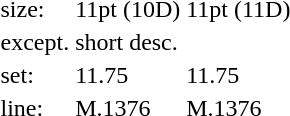<table style="margin-left:40px;">
<tr>
<td>size:</td>
<td>11pt (10D)</td>
<td>11pt (11D)</td>
</tr>
<tr>
<td>except.</td>
<td>short desc.</td>
</tr>
<tr>
<td>set:</td>
<td>11.75</td>
<td>11.75</td>
</tr>
<tr>
<td>line:</td>
<td>M.1376</td>
<td>M.1376</td>
</tr>
</table>
